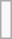<table class="wikitable" style="text-align:center" align="center">
<tr>
<td><br></td>
</tr>
</table>
